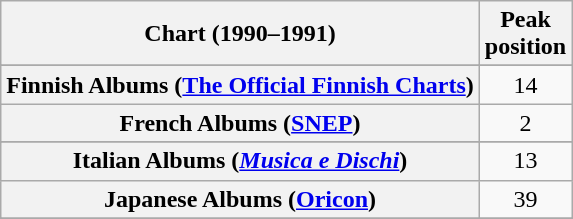<table class="wikitable sortable plainrowheaders">
<tr>
<th scope="col">Chart (1990–1991)</th>
<th scope="col">Peak<br>position</th>
</tr>
<tr>
</tr>
<tr>
</tr>
<tr>
</tr>
<tr>
</tr>
<tr>
<th scope="row">Finnish Albums (<a href='#'>The Official Finnish Charts</a>)</th>
<td align="center">14</td>
</tr>
<tr>
<th scope="row">French Albums (<a href='#'>SNEP</a>)</th>
<td align="center">2</td>
</tr>
<tr>
</tr>
<tr>
</tr>
<tr>
<th scope="row">Italian Albums (<em><a href='#'>Musica e Dischi</a></em>)</th>
<td align="center">13</td>
</tr>
<tr>
<th scope="row">Japanese Albums (<a href='#'>Oricon</a>)</th>
<td align="center">39</td>
</tr>
<tr>
</tr>
<tr>
</tr>
<tr>
</tr>
<tr>
</tr>
<tr>
</tr>
</table>
